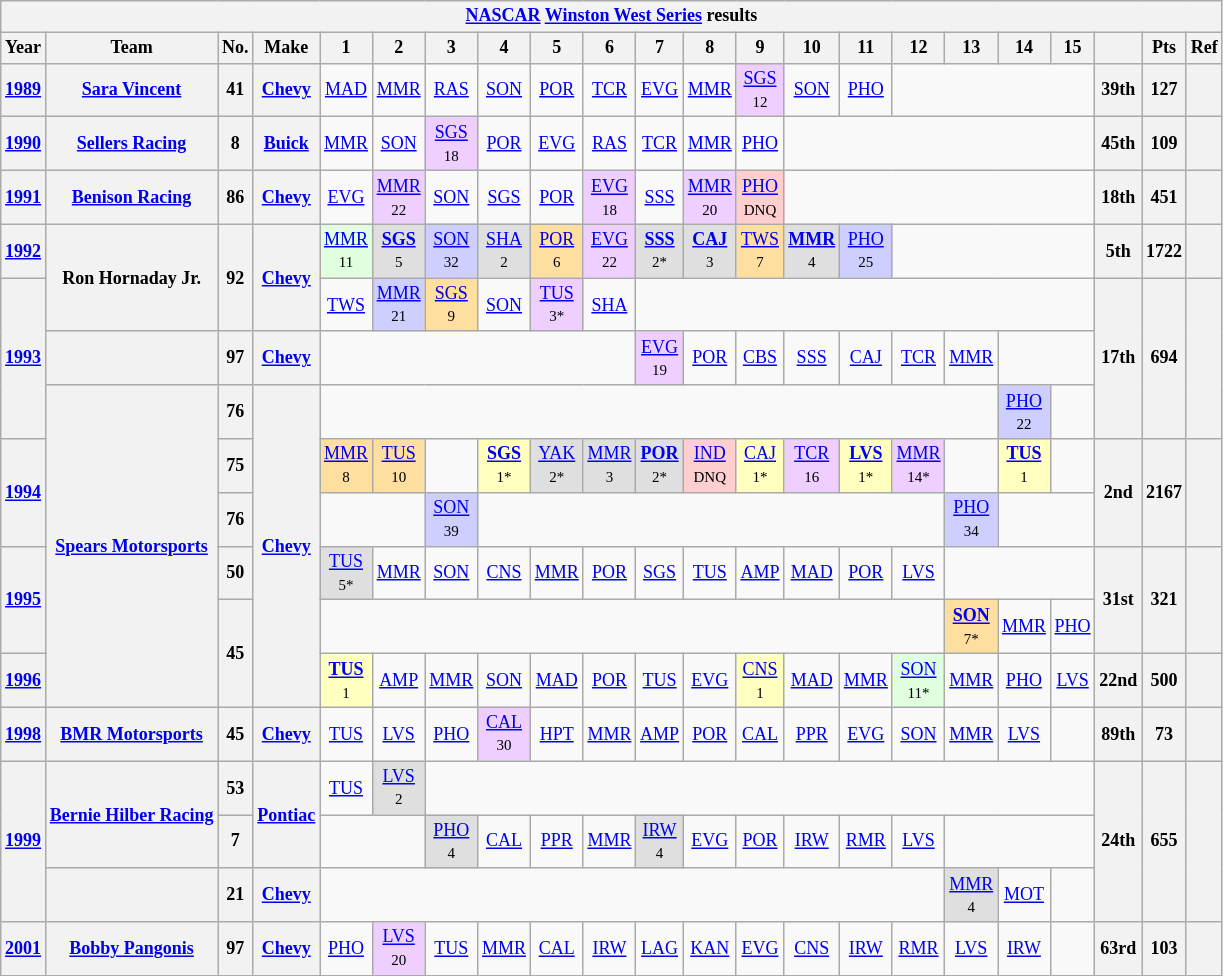<table class="wikitable" style="text-align:center; font-size:75%">
<tr>
<th colspan=22><a href='#'>NASCAR</a> <a href='#'>Winston West Series</a> results</th>
</tr>
<tr>
<th>Year</th>
<th>Team</th>
<th>No.</th>
<th>Make</th>
<th>1</th>
<th>2</th>
<th>3</th>
<th>4</th>
<th>5</th>
<th>6</th>
<th>7</th>
<th>8</th>
<th>9</th>
<th>10</th>
<th>11</th>
<th>12</th>
<th>13</th>
<th>14</th>
<th>15</th>
<th></th>
<th>Pts</th>
<th>Ref</th>
</tr>
<tr>
<th><a href='#'>1989</a></th>
<th><a href='#'>Sara Vincent</a></th>
<th>41</th>
<th><a href='#'>Chevy</a></th>
<td><a href='#'>MAD</a></td>
<td><a href='#'>MMR</a></td>
<td><a href='#'>RAS</a></td>
<td><a href='#'>SON</a></td>
<td><a href='#'>POR</a></td>
<td><a href='#'>TCR</a></td>
<td><a href='#'>EVG</a></td>
<td><a href='#'>MMR</a></td>
<td style="background:#EFCFFF;"><a href='#'>SGS</a><br><small>12</small></td>
<td><a href='#'>SON</a></td>
<td><a href='#'>PHO</a></td>
<td colspan=4></td>
<th>39th</th>
<th>127</th>
<th></th>
</tr>
<tr>
<th><a href='#'>1990</a></th>
<th><a href='#'>Sellers Racing</a></th>
<th>8</th>
<th><a href='#'>Buick</a></th>
<td><a href='#'>MMR</a></td>
<td><a href='#'>SON</a></td>
<td style="background:#EFCFFF;"><a href='#'>SGS</a><br><small>18</small></td>
<td><a href='#'>POR</a></td>
<td><a href='#'>EVG</a></td>
<td><a href='#'>RAS</a></td>
<td><a href='#'>TCR</a></td>
<td><a href='#'>MMR</a></td>
<td><a href='#'>PHO</a></td>
<td colspan=6></td>
<th>45th</th>
<th>109</th>
<th></th>
</tr>
<tr>
<th><a href='#'>1991</a></th>
<th><a href='#'>Benison Racing</a></th>
<th>86</th>
<th><a href='#'>Chevy</a></th>
<td><a href='#'>EVG</a></td>
<td style="background:#EFCFFF;"><a href='#'>MMR</a><br><small>22</small></td>
<td><a href='#'>SON</a></td>
<td><a href='#'>SGS</a></td>
<td><a href='#'>POR</a></td>
<td style="background:#EFCFFF;"><a href='#'>EVG</a><br><small>18</small></td>
<td><a href='#'>SSS</a></td>
<td style="background:#EFCFFF;"><a href='#'>MMR</a><br><small>20</small></td>
<td style="background:#FFCFCF;"><a href='#'>PHO</a><br><small>DNQ</small></td>
<td colspan=6></td>
<th>18th</th>
<th>451</th>
<th></th>
</tr>
<tr>
<th><a href='#'>1992</a></th>
<th rowspan=2>Ron Hornaday Jr.</th>
<th rowspan=2>92</th>
<th rowspan=2><a href='#'>Chevy</a></th>
<td style="background:#DFFFDF;"><a href='#'>MMR</a><br><small>11</small></td>
<td style="background:#DFDFDF;"><strong><a href='#'>SGS</a></strong><br><small>5</small></td>
<td style="background:#CFCFFF;"><a href='#'>SON</a><br><small>32</small></td>
<td style="background:#DFDFDF;"><a href='#'>SHA</a><br><small>2</small></td>
<td style="background:#FFDF9F;"><a href='#'>POR</a><br><small>6</small></td>
<td style="background:#EFCFFF;"><a href='#'>EVG</a><br><small>22</small></td>
<td style="background:#DFDFDF;"><strong><a href='#'>SSS</a></strong><br><small>2*</small></td>
<td style="background:#DFDFDF;"><strong><a href='#'>CAJ</a></strong><br><small>3</small></td>
<td style="background:#FFDF9F;"><a href='#'>TWS</a><br><small>7</small></td>
<td style="background:#DFDFDF;"><strong><a href='#'>MMR</a></strong><br><small>4</small></td>
<td style="background:#CFCFFF;"><a href='#'>PHO</a><br><small>25</small></td>
<td colspan=4></td>
<th>5th</th>
<th>1722</th>
<th></th>
</tr>
<tr>
<th rowspan=3><a href='#'>1993</a></th>
<td><a href='#'>TWS</a></td>
<td style="background:#CFCFFF;"><a href='#'>MMR</a><br><small>21</small></td>
<td style="background:#FFDF9F;"><a href='#'>SGS</a><br><small>9</small></td>
<td><a href='#'>SON</a></td>
<td style="background:#EFCFFF;"><a href='#'>TUS</a><br><small>3*</small></td>
<td><a href='#'>SHA</a></td>
<td colspan=9></td>
<th rowspan=3>17th</th>
<th rowspan=3>694</th>
<th rowspan=3></th>
</tr>
<tr>
<th></th>
<th>97</th>
<th><a href='#'>Chevy</a></th>
<td colspan=6></td>
<td style="background:#EFCFFF;"><a href='#'>EVG</a><br><small>19</small></td>
<td><a href='#'>POR</a></td>
<td><a href='#'>CBS</a></td>
<td><a href='#'>SSS</a></td>
<td><a href='#'>CAJ</a></td>
<td><a href='#'>TCR</a></td>
<td><a href='#'>MMR</a></td>
<td colspan=2></td>
</tr>
<tr>
<th rowspan=6><a href='#'>Spears Motorsports</a></th>
<th>76</th>
<th rowspan=6><a href='#'>Chevy</a></th>
<td colspan=13></td>
<td style="background:#CFCFFF;"><a href='#'>PHO</a><br><small>22</small></td>
<td></td>
</tr>
<tr>
<th rowspan=2><a href='#'>1994</a></th>
<th>75</th>
<td style="background:#FFDF9F;"><a href='#'>MMR</a><br><small>8</small></td>
<td style="background:#FFDF9F;"><a href='#'>TUS</a><br><small>10</small></td>
<td></td>
<td style="background:#FFFFBF;"><strong><a href='#'>SGS</a></strong><br><small>1*</small></td>
<td style="background:#DFDFDF;"><a href='#'>YAK</a><br><small>2*</small></td>
<td style="background:#DFDFDF;"><a href='#'>MMR</a><br><small>3</small></td>
<td style="background:#DFDFDF;"><strong><a href='#'>POR</a></strong><br><small>2*</small></td>
<td style="background:#FFCFCF;"><a href='#'>IND</a><br><small>DNQ</small></td>
<td style="background:#FFFFBF;"><a href='#'>CAJ</a><br><small>1*</small></td>
<td style="background:#EFCFFF;"><a href='#'>TCR</a><br><small>16</small></td>
<td style="background:#FFFFBF;"><strong><a href='#'>LVS</a></strong><br><small>1*</small></td>
<td style="background:#EFCFFF;"><a href='#'>MMR</a><br><small>14*</small></td>
<td></td>
<td style="background:#FFFFBF;"><strong><a href='#'>TUS</a></strong><br><small>1</small></td>
<td></td>
<th rowspan=2>2nd</th>
<th rowspan=2>2167</th>
<th rowspan=2></th>
</tr>
<tr>
<th>76</th>
<td colspan=2></td>
<td style="background:#CFCFFF;"><a href='#'>SON</a><br><small>39</small></td>
<td colspan=9></td>
<td style="background:#CFCFFF;"><a href='#'>PHO</a><br><small>34</small></td>
<td colspan=2></td>
</tr>
<tr>
<th rowspan=2><a href='#'>1995</a></th>
<th>50</th>
<td style="background:#DFDFDF;"><a href='#'>TUS</a><br><small>5*</small></td>
<td><a href='#'>MMR</a></td>
<td><a href='#'>SON</a></td>
<td><a href='#'>CNS</a></td>
<td><a href='#'>MMR</a></td>
<td><a href='#'>POR</a></td>
<td><a href='#'>SGS</a></td>
<td><a href='#'>TUS</a></td>
<td><a href='#'>AMP</a></td>
<td><a href='#'>MAD</a></td>
<td><a href='#'>POR</a></td>
<td><a href='#'>LVS</a></td>
<td colspan=3></td>
<th rowspan=2>31st</th>
<th rowspan=2>321</th>
<th rowspan=2></th>
</tr>
<tr>
<th rowspan=2>45</th>
<td colspan=12></td>
<td style="background:#FFDF9F;"><strong><a href='#'>SON</a></strong><br><small>7*</small></td>
<td><a href='#'>MMR</a></td>
<td><a href='#'>PHO</a></td>
</tr>
<tr>
<th><a href='#'>1996</a></th>
<td style="background:#FFFFBF;"><strong><a href='#'>TUS</a></strong><br><small>1</small></td>
<td><a href='#'>AMP</a></td>
<td><a href='#'>MMR</a></td>
<td><a href='#'>SON</a></td>
<td><a href='#'>MAD</a></td>
<td><a href='#'>POR</a></td>
<td><a href='#'>TUS</a></td>
<td><a href='#'>EVG</a></td>
<td style="background:#FFFFBF;"><a href='#'>CNS</a><br><small>1</small></td>
<td><a href='#'>MAD</a></td>
<td><a href='#'>MMR</a></td>
<td style="background:#DFFFDF;"><a href='#'>SON</a><br><small>11*</small></td>
<td><a href='#'>MMR</a></td>
<td><a href='#'>PHO</a></td>
<td><a href='#'>LVS</a></td>
<th>22nd</th>
<th>500</th>
<th></th>
</tr>
<tr>
<th><a href='#'>1998</a></th>
<th><a href='#'>BMR Motorsports</a></th>
<th>45</th>
<th><a href='#'>Chevy</a></th>
<td><a href='#'>TUS</a></td>
<td><a href='#'>LVS</a></td>
<td><a href='#'>PHO</a></td>
<td style="background:#EFCFFF;"><a href='#'>CAL</a><br><small>30</small></td>
<td><a href='#'>HPT</a></td>
<td><a href='#'>MMR</a></td>
<td><a href='#'>AMP</a></td>
<td><a href='#'>POR</a></td>
<td><a href='#'>CAL</a></td>
<td><a href='#'>PPR</a></td>
<td><a href='#'>EVG</a></td>
<td><a href='#'>SON</a></td>
<td><a href='#'>MMR</a></td>
<td><a href='#'>LVS</a></td>
<td></td>
<th>89th</th>
<th>73</th>
<th></th>
</tr>
<tr>
<th rowspan=3><a href='#'>1999</a></th>
<th rowspan=2><a href='#'>Bernie Hilber Racing</a></th>
<th>53</th>
<th rowspan=2><a href='#'>Pontiac</a></th>
<td><a href='#'>TUS</a></td>
<td style="background:#DFDFDF;"><a href='#'>LVS</a><br><small>2</small></td>
<td colspan=13></td>
<th rowspan=3>24th</th>
<th rowspan=3>655</th>
<th rowspan=3></th>
</tr>
<tr>
<th>7</th>
<td colspan=2></td>
<td style="background:#DFDFDF;"><a href='#'>PHO</a><br><small>4</small></td>
<td><a href='#'>CAL</a></td>
<td><a href='#'>PPR</a></td>
<td><a href='#'>MMR</a></td>
<td style="background:#DFDFDF;"><a href='#'>IRW</a><br><small>4</small></td>
<td><a href='#'>EVG</a></td>
<td><a href='#'>POR</a></td>
<td><a href='#'>IRW</a></td>
<td><a href='#'>RMR</a></td>
<td><a href='#'>LVS</a></td>
<td colspan=3></td>
</tr>
<tr>
<th></th>
<th>21</th>
<th><a href='#'>Chevy</a></th>
<td colspan=12></td>
<td style="background:#DFDFDF;"><a href='#'>MMR</a><br><small>4</small></td>
<td><a href='#'>MOT</a></td>
<td></td>
</tr>
<tr>
<th><a href='#'>2001</a></th>
<th><a href='#'>Bobby Pangonis</a></th>
<th>97</th>
<th><a href='#'>Chevy</a></th>
<td><a href='#'>PHO</a></td>
<td style="background:#EFCFFF;"><a href='#'>LVS</a><br><small>20</small></td>
<td><a href='#'>TUS</a></td>
<td><a href='#'>MMR</a></td>
<td><a href='#'>CAL</a></td>
<td><a href='#'>IRW</a></td>
<td><a href='#'>LAG</a></td>
<td><a href='#'>KAN</a></td>
<td><a href='#'>EVG</a></td>
<td><a href='#'>CNS</a></td>
<td><a href='#'>IRW</a></td>
<td><a href='#'>RMR</a></td>
<td><a href='#'>LVS</a></td>
<td><a href='#'>IRW</a></td>
<td></td>
<th>63rd</th>
<th>103</th>
<th></th>
</tr>
</table>
